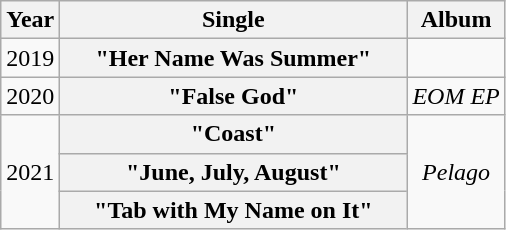<table class="wikitable plainrowheaders" style="text-align:center;">
<tr>
<th>Year</th>
<th style="width:14em;">Single</th>
<th>Album</th>
</tr>
<tr>
<td>2019</td>
<th scope="row">"Her Name Was Summer"</th>
<td></td>
</tr>
<tr>
<td>2020</td>
<th scope="row">"False God"</th>
<td><em>EOM EP</em></td>
</tr>
<tr>
<td rowspan="3">2021</td>
<th scope="row">"Coast"</th>
<td rowspan="3"><em>Pelago</em></td>
</tr>
<tr>
<th scope="row">"June, July, August"</th>
</tr>
<tr>
<th scope="row">"Tab with My Name on It"</th>
</tr>
</table>
